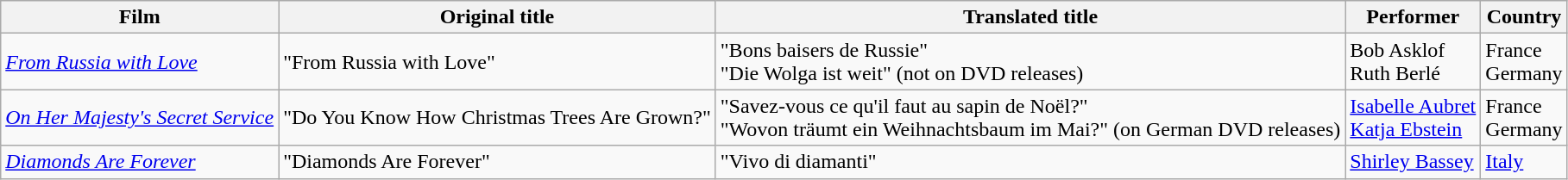<table class="wikitable">
<tr>
<th>Film</th>
<th>Original title</th>
<th>Translated title</th>
<th>Performer</th>
<th>Country</th>
</tr>
<tr>
<td><em><a href='#'>From Russia with Love</a></em></td>
<td>"From Russia with Love"</td>
<td>"Bons baisers de Russie"<br>"Die Wolga ist weit" (not on DVD releases)</td>
<td>Bob Asklof<br>Ruth Berlé</td>
<td>France<br>Germany</td>
</tr>
<tr>
<td><em><a href='#'>On Her Majesty's Secret Service</a></em></td>
<td>"Do You Know How Christmas Trees Are Grown?"</td>
<td>"Savez-vous ce qu'il faut au sapin de Noël?"<br>"Wovon träumt ein Weihnachtsbaum im Mai?" (on German DVD releases)</td>
<td><a href='#'>Isabelle Aubret</a><br><a href='#'>Katja Ebstein</a></td>
<td>France<br>Germany</td>
</tr>
<tr>
<td><em><a href='#'>Diamonds Are Forever</a></em></td>
<td>"Diamonds Are Forever"</td>
<td>"Vivo di diamanti"</td>
<td><a href='#'>Shirley Bassey</a></td>
<td><a href='#'>Italy</a></td>
</tr>
</table>
